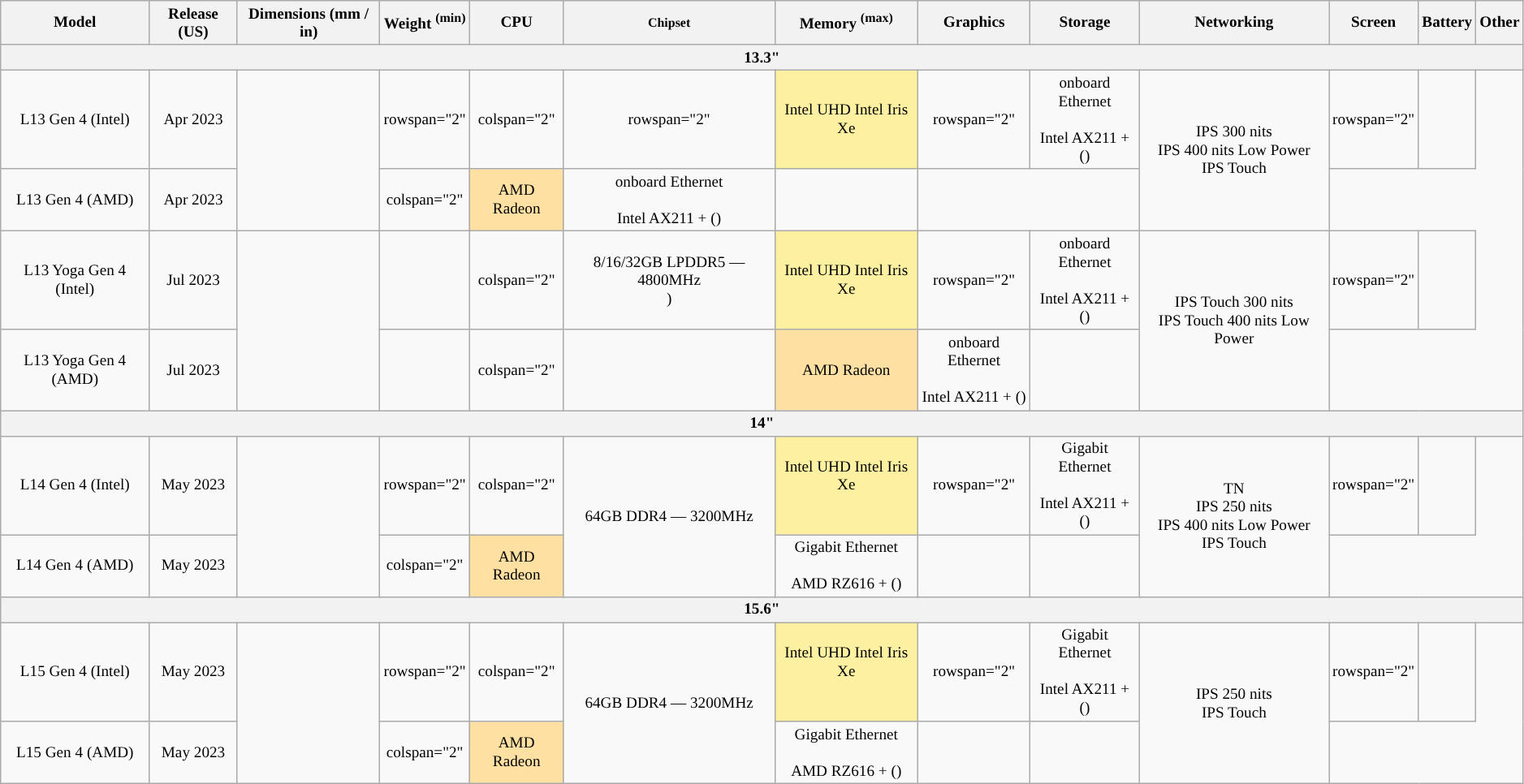<table class="wikitable" style="font-size: 80%; text-align: center; min-width: 80%;">
<tr>
<th>Model</th>
<th>Release (US)</th>
<th>Dimensions (mm / in)</th>
<th>Weight <sup>(min)</sup></th>
<th>CPU</th>
<th><small>Chipset</small></th>
<th>Memory <sup>(max)</sup></th>
<th>Graphics</th>
<th>Storage</th>
<th>Networking</th>
<th>Screen</th>
<th>Battery</th>
<th>Other</th>
</tr>
<tr>
<th colspan="13">13.3"</th>
</tr>
<tr>
<td>L13 Gen 4 (Intel)</td>
<td>Apr 2023</td>
<td rowspan="2"></td>
<td>rowspan="2" </td>
<td>colspan="2" </td>
<td>rowspan="2" </td>
<td style="background:#fdf1a1;">Intel UHD  Intel Iris Xe</td>
<td>rowspan="2" </td>
<td> onboard Ethernet<br><br>Intel  AX211 +  ()<br><small></small></td>
<td rowspan="2" style="background:"> IPS 300 nits<br> IPS 400 nits Low Power<br> IPS Touch</td>
<td>rowspan="2" </td>
<td><br></td>
</tr>
<tr>
<td>L13 Gen 4 (AMD)</td>
<td>Apr 2023</td>
<td>colspan="2" </td>
<td style="background:#fee0a3;">AMD Radeon</td>
<td> onboard Ethernet<br><br>Intel  AX211 +  ()<br><small></small></td>
<td></td>
</tr>
<tr>
<td>L13 Yoga Gen 4 (Intel)</td>
<td>Jul 2023</td>
<td rowspan="2"></td>
<td></td>
<td>colspan="2" </td>
<td style="background:">8/16/32GB LPDDR5 — 4800MHz<br>)</td>
<td style="background:#fdf1a1;">Intel UHD  Intel Iris Xe</td>
<td>rowspan="2" </td>
<td> onboard Ethernet<br><br>Intel  AX211 +  ()<br><small></small></td>
<td rowspan="2" style="background:"> IPS Touch 300 nits<br> IPS Touch 400 nits Low Power</td>
<td>rowspan="2" </td>
<td><br></td>
</tr>
<tr>
<td>L13 Yoga Gen 4 (AMD)</td>
<td>Jul 2023</td>
<td></td>
<td>colspan="2" </td>
<td></td>
<td style="background:#fee0a3;">AMD Radeon</td>
<td> onboard Ethernet<br><br>Intel  AX211 +  ()<br><small></small></td>
<td></td>
</tr>
<tr>
<th colspan="13">14"</th>
</tr>
<tr>
<td>L14 Gen 4 (Intel)</td>
<td>May 2023</td>
<td rowspan="2"></td>
<td>rowspan="2" </td>
<td>colspan="2" </td>
<td rowspan="2" style="background:">64GB DDR4 — 3200MHz</td>
<td style="background:#fdf1a1;">Intel UHD  Intel Iris Xe<br><br></td>
<td>rowspan="2" </td>
<td>Gigabit Ethernet<br><br>Intel  AX211 +  ()<br><small></small></td>
<td rowspan="2" style="background:"> TN<br> IPS 250 nits<br> IPS 400 nits Low Power<br> IPS Touch</td>
<td>rowspan="2" </td>
<td><br></td>
</tr>
<tr>
<td>L14 Gen 4 (AMD)</td>
<td>May 2023</td>
<td>colspan="2" </td>
<td style="background:#fee0a3;">AMD Radeon</td>
<td>Gigabit Ethernet<br><br>AMD  RZ616 +  ()<br><small></small></td>
<td></td>
</tr>
<tr>
<th colspan="13">15.6"</th>
</tr>
<tr>
<td>L15 Gen 4 (Intel)</td>
<td>May 2023</td>
<td rowspan="2"></td>
<td>rowspan="2" </td>
<td>colspan="2" </td>
<td rowspan="2" style="background:">64GB DDR4 — 3200MHz</td>
<td style="background:#fdf1a1;">Intel UHD  Intel Iris Xe<br><br></td>
<td>rowspan="2" </td>
<td>Gigabit Ethernet<br><br>Intel  AX211 +  ()<br><small></small></td>
<td rowspan="2" style="background:"> IPS 250 nits<br> IPS Touch</td>
<td>rowspan="2" </td>
<td><br></td>
</tr>
<tr>
<td>L15 Gen 4 (AMD)</td>
<td>May 2023</td>
<td>colspan="2" </td>
<td style="background:#fee0a3;">AMD Radeon</td>
<td>Gigabit Ethernet<br><br>AMD  RZ616 +  ()<br><small></small></td>
<td></td>
</tr>
</table>
